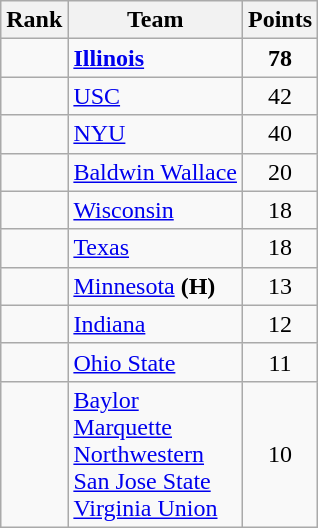<table class="wikitable sortable" style="text-align:center">
<tr>
<th>Rank</th>
<th>Team</th>
<th>Points</th>
</tr>
<tr>
<td></td>
<td align=left><strong><a href='#'>Illinois</a></strong></td>
<td><strong>78</strong></td>
</tr>
<tr>
<td></td>
<td align=left><a href='#'>USC</a></td>
<td>42</td>
</tr>
<tr>
<td></td>
<td align=left><a href='#'>NYU</a></td>
<td>40</td>
</tr>
<tr>
<td></td>
<td align=left><a href='#'>Baldwin Wallace</a></td>
<td>20</td>
</tr>
<tr>
<td></td>
<td align=left><a href='#'>Wisconsin</a></td>
<td>18</td>
</tr>
<tr>
<td></td>
<td align=left><a href='#'>Texas</a></td>
<td>18</td>
</tr>
<tr>
<td></td>
<td align=left><a href='#'>Minnesota</a> <strong>(H)</strong></td>
<td>13</td>
</tr>
<tr>
<td></td>
<td align=left><a href='#'>Indiana</a></td>
<td>12</td>
</tr>
<tr>
<td></td>
<td align=left><a href='#'>Ohio State</a></td>
<td>11</td>
</tr>
<tr>
<td></td>
<td align=left><a href='#'>Baylor</a><br><a href='#'>Marquette</a><br><a href='#'>Northwestern</a><br><a href='#'>San Jose State</a><br><a href='#'>Virginia Union</a></td>
<td>10</td>
</tr>
</table>
